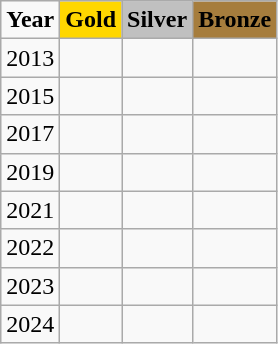<table class="wikitable">
<tr>
<td><strong>Year</strong></td>
<td colspan="1" bgcolor="gold" !align="center"><strong>Gold</strong></td>
<td colspan="1" bgcolor="silver" !align="center"><strong>Silver</strong></td>
<td colspan="1" bgcolor="#a67d3d" !align="center"><strong>Bronze</strong></td>
</tr>
<tr>
<td>2013</td>
<td></td>
<td></td>
<td></td>
</tr>
<tr>
<td>2015</td>
<td></td>
<td></td>
<td></td>
</tr>
<tr>
<td>2017</td>
<td></td>
<td></td>
<td></td>
</tr>
<tr>
<td>2019</td>
<td></td>
<td></td>
<td></td>
</tr>
<tr>
<td>2021 </td>
<td></td>
<td></td>
<td></td>
</tr>
<tr>
<td>2022 </td>
<td></td>
<td></td>
<td></td>
</tr>
<tr>
<td>2023 </td>
<td></td>
<td></td>
<td></td>
</tr>
<tr>
<td>2024 </td>
<td></td>
<td></td>
<td></td>
</tr>
</table>
